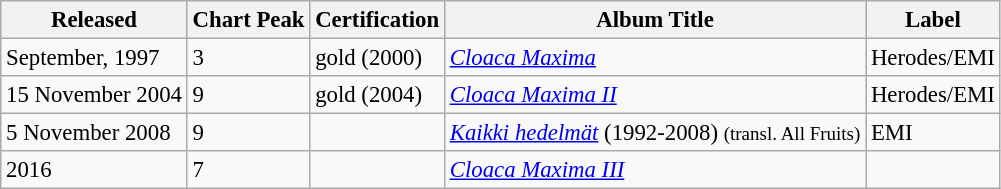<table class="wikitable" style="font-size:95%;">
<tr>
<th>Released</th>
<th>Chart Peak</th>
<th>Certification</th>
<th>Album Title</th>
<th>Label</th>
</tr>
<tr>
<td>September, 1997</td>
<td>3</td>
<td>gold (2000)</td>
<td><em><a href='#'>Cloaca Maxima</a></em></td>
<td>Herodes/EMI</td>
</tr>
<tr>
<td>15 November 2004</td>
<td>9</td>
<td>gold (2004)</td>
<td><em><a href='#'>Cloaca Maxima II</a></em></td>
<td>Herodes/EMI</td>
</tr>
<tr>
<td>5 November 2008</td>
<td>9</td>
<td></td>
<td><em><a href='#'>Kaikki hedelmät</a></em> (1992-2008) <small>(transl. All Fruits)</small></td>
<td>EMI</td>
</tr>
<tr>
<td>2016</td>
<td>7</td>
<td></td>
<td><em><a href='#'>Cloaca Maxima III</a></em></td>
<td></td>
</tr>
</table>
